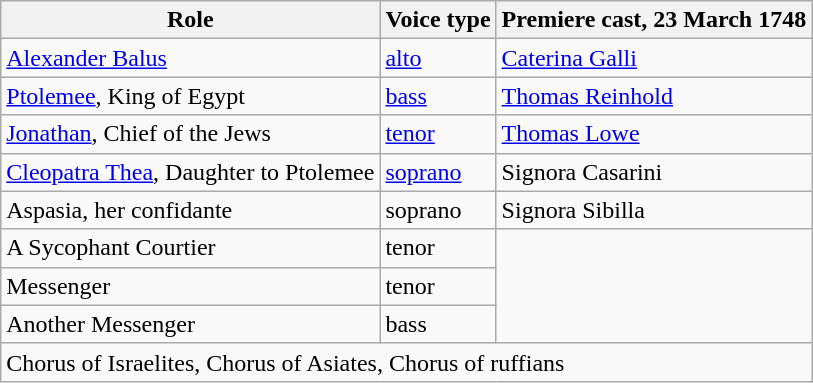<table class=wikitable>
<tr>
<th>Role</th>
<th>Voice type</th>
<th>Premiere cast, 23 March 1748 <br></th>
</tr>
<tr>
<td><a href='#'>Alexander Balus</a></td>
<td><a href='#'>alto</a></td>
<td><a href='#'>Caterina Galli</a></td>
</tr>
<tr>
<td><a href='#'>Ptolemee</a>, King of Egypt</td>
<td><a href='#'>bass</a></td>
<td><a href='#'>Thomas Reinhold</a></td>
</tr>
<tr>
<td><a href='#'>Jonathan</a>, Chief of the Jews</td>
<td><a href='#'>tenor</a></td>
<td><a href='#'>Thomas Lowe</a></td>
</tr>
<tr>
<td><a href='#'>Cleopatra Thea</a>, Daughter to Ptolemee</td>
<td><a href='#'>soprano</a></td>
<td>Signora Casarini</td>
</tr>
<tr>
<td>Aspasia, her confidante</td>
<td>soprano</td>
<td>Signora Sibilla</td>
</tr>
<tr>
<td>A Sycophant Courtier</td>
<td>tenor</td>
</tr>
<tr>
<td>Messenger</td>
<td>tenor</td>
</tr>
<tr>
<td>Another Messenger</td>
<td>bass</td>
</tr>
<tr>
<td colspan=3>Chorus of Israelites, Chorus of Asiates,  Chorus of ruffians</td>
</tr>
</table>
